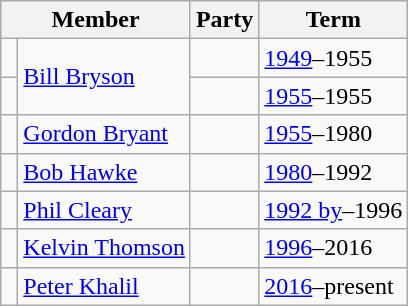<table class="wikitable">
<tr>
<th colspan="2">Member</th>
<th>Party</th>
<th>Term</th>
</tr>
<tr>
<td> </td>
<td rowspan="2"><a href='#'>Bill Bryson</a></td>
<td></td>
<td><a href='#'>1949</a>–1955</td>
</tr>
<tr>
<td> </td>
<td></td>
<td><a href='#'>1955</a>–1955</td>
</tr>
<tr>
<td> </td>
<td><a href='#'>Gordon Bryant</a></td>
<td></td>
<td><a href='#'>1955</a>–1980</td>
</tr>
<tr>
<td> </td>
<td><a href='#'>Bob Hawke</a></td>
<td></td>
<td><a href='#'>1980</a>–1992</td>
</tr>
<tr>
<td> </td>
<td><a href='#'>Phil Cleary</a></td>
<td></td>
<td><a href='#'>1992 by</a>–1996</td>
</tr>
<tr>
<td> </td>
<td><a href='#'>Kelvin Thomson</a></td>
<td></td>
<td><a href='#'>1996</a>–2016</td>
</tr>
<tr>
<td> </td>
<td><a href='#'>Peter Khalil</a></td>
<td></td>
<td><a href='#'>2016</a>–present</td>
</tr>
</table>
